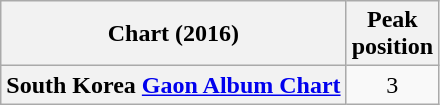<table class="wikitable sortable plainrowheaders">
<tr>
<th>Chart (2016)</th>
<th>Peak<br>position</th>
</tr>
<tr>
<th scope="row">South Korea <a href='#'>Gaon Album Chart</a></th>
<td align="center">3</td>
</tr>
</table>
